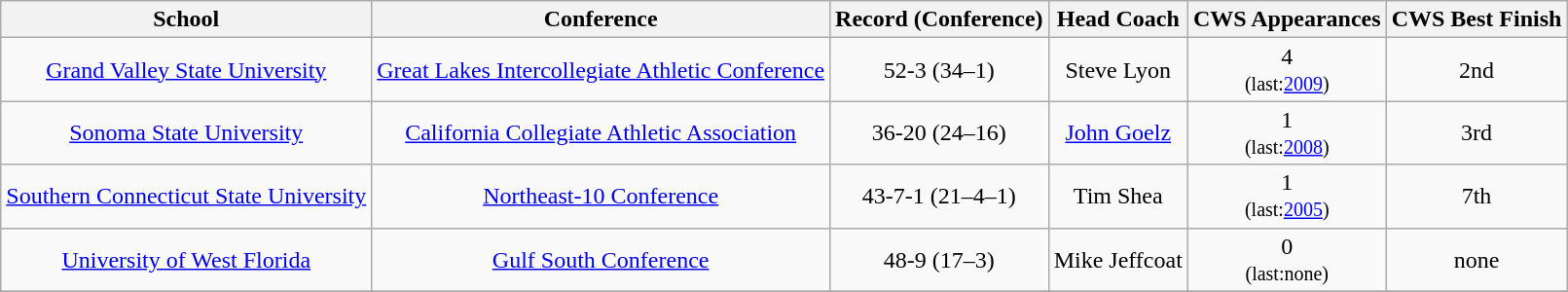<table class="wikitable">
<tr>
<th>School</th>
<th>Conference</th>
<th>Record (Conference)</th>
<th>Head Coach</th>
<th>CWS Appearances</th>
<th>CWS Best Finish</th>
</tr>
<tr align=center>
<td><a href='#'>Grand Valley State University</a></td>
<td><a href='#'>Great Lakes Intercollegiate Athletic Conference</a></td>
<td>52-3 (34–1)</td>
<td>Steve Lyon</td>
<td>4<br><small>(last:<a href='#'>2009</a>)</small></td>
<td>2nd</td>
</tr>
<tr align=center>
<td><a href='#'>Sonoma State University</a></td>
<td><a href='#'>California Collegiate Athletic Association</a></td>
<td>36-20 (24–16)</td>
<td><a href='#'>John Goelz</a></td>
<td>1<br><small>(last:<a href='#'>2008</a>)</small></td>
<td>3rd</td>
</tr>
<tr align=center>
<td><a href='#'>Southern Connecticut State University</a></td>
<td><a href='#'>Northeast-10 Conference</a></td>
<td>43-7-1 (21–4–1)</td>
<td>Tim Shea</td>
<td>1<br><small>(last:<a href='#'>2005</a>)</small></td>
<td>7th</td>
</tr>
<tr align=center>
<td><a href='#'>University of West Florida</a></td>
<td><a href='#'>Gulf South Conference</a></td>
<td>48-9 (17–3)</td>
<td>Mike Jeffcoat</td>
<td>0<br><small>(last:none)</small></td>
<td>none</td>
</tr>
<tr align=center>
</tr>
</table>
